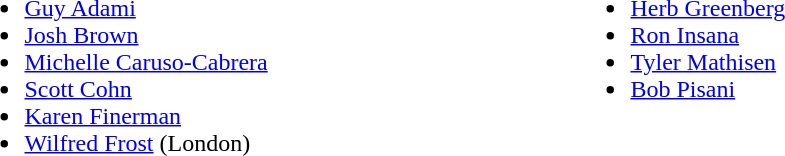<table>
<tr valign ="top">
<td width=400px><br><ul><li><a href='#'>Guy Adami</a></li><li><a href='#'>Josh Brown</a></li><li><a href='#'>Michelle Caruso-Cabrera</a></li><li><a href='#'>Scott Cohn</a></li><li><a href='#'>Karen Finerman</a></li><li><a href='#'>Wilfred Frost</a> (London)</li></ul></td>
<td width=400px><br><ul><li><a href='#'>Herb Greenberg</a></li><li><a href='#'>Ron Insana</a></li><li><a href='#'>Tyler Mathisen</a></li><li><a href='#'>Bob Pisani</a></li></ul></td>
</tr>
</table>
